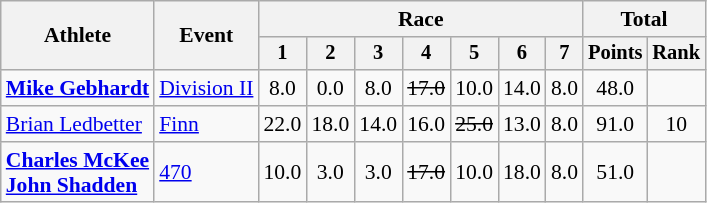<table class=wikitable style=font-size:90%;text-align:center>
<tr>
<th rowspan=2>Athlete</th>
<th rowspan=2>Event</th>
<th colspan=7>Race</th>
<th colspan=2>Total</th>
</tr>
<tr style=font-size:95%>
<th>1</th>
<th>2</th>
<th>3</th>
<th>4</th>
<th>5</th>
<th>6</th>
<th>7</th>
<th>Points</th>
<th>Rank</th>
</tr>
<tr>
<td align=left><strong><a href='#'>Mike Gebhardt</a></strong></td>
<td align=left><a href='#'>Division II</a></td>
<td>8.0</td>
<td>0.0</td>
<td>8.0</td>
<td><s>17.0</s></td>
<td>10.0</td>
<td>14.0</td>
<td>8.0</td>
<td>48.0</td>
<td></td>
</tr>
<tr>
<td align=left><a href='#'>Brian Ledbetter</a></td>
<td align=left><a href='#'>Finn</a></td>
<td>22.0</td>
<td>18.0</td>
<td>14.0</td>
<td>16.0</td>
<td><s>25.0</s></td>
<td>13.0</td>
<td>8.0</td>
<td>91.0</td>
<td>10</td>
</tr>
<tr>
<td align=left><strong><a href='#'>Charles McKee</a><br><a href='#'>John Shadden</a></strong></td>
<td align=left><a href='#'>470</a></td>
<td>10.0</td>
<td>3.0</td>
<td>3.0</td>
<td><s>17.0</s></td>
<td>10.0</td>
<td>18.0</td>
<td>8.0</td>
<td>51.0</td>
<td></td>
</tr>
</table>
